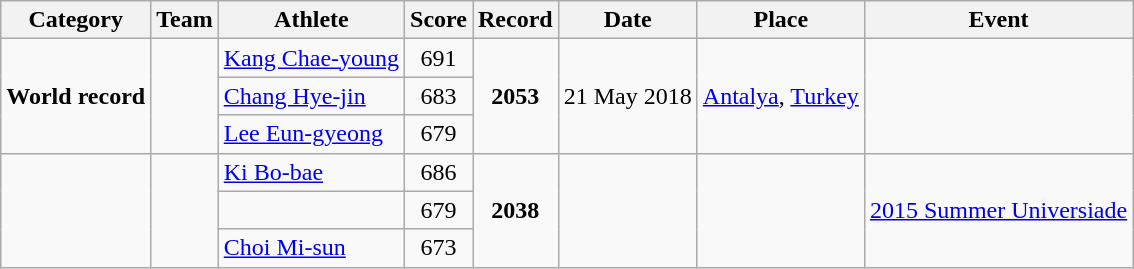<table class="wikitable" style="text-align:center">
<tr>
<th>Category</th>
<th>Team</th>
<th>Athlete</th>
<th>Score</th>
<th>Record</th>
<th>Date</th>
<th>Place</th>
<th>Event</th>
</tr>
<tr>
<td rowspan="3"><strong>World record</strong></td>
<td rowspan="3" align="left"></td>
<td align="left"><a href='#'>Kang Chae-young</a></td>
<td>691</td>
<td rowspan="3"><strong>2053</strong></td>
<td rowspan="3">21 May 2018</td>
<td rowspan="3"><a href='#'>Antalya</a>, <a href='#'>Turkey</a></td>
<td rowspan="3"></td>
</tr>
<tr>
<td align="left"><a href='#'>Chang Hye-jin</a></td>
<td>683</td>
</tr>
<tr>
<td align="left"><a href='#'>Lee Eun-gyeong</a></td>
<td>679</td>
</tr>
<tr>
<td rowspan="3"><strong></strong></td>
<td rowspan="3" align="left"></td>
<td align="left"><a href='#'>Ki Bo-bae</a></td>
<td>686</td>
<td rowspan="3"><strong>2038</strong></td>
<td rowspan="3"></td>
<td rowspan="3"></td>
<td rowspan="3"><a href='#'>2015 Summer Universiade</a></td>
</tr>
<tr>
<td align="left"></td>
<td>679</td>
</tr>
<tr>
<td align="left"><a href='#'>Choi Mi-sun</a></td>
<td>673</td>
</tr>
</table>
